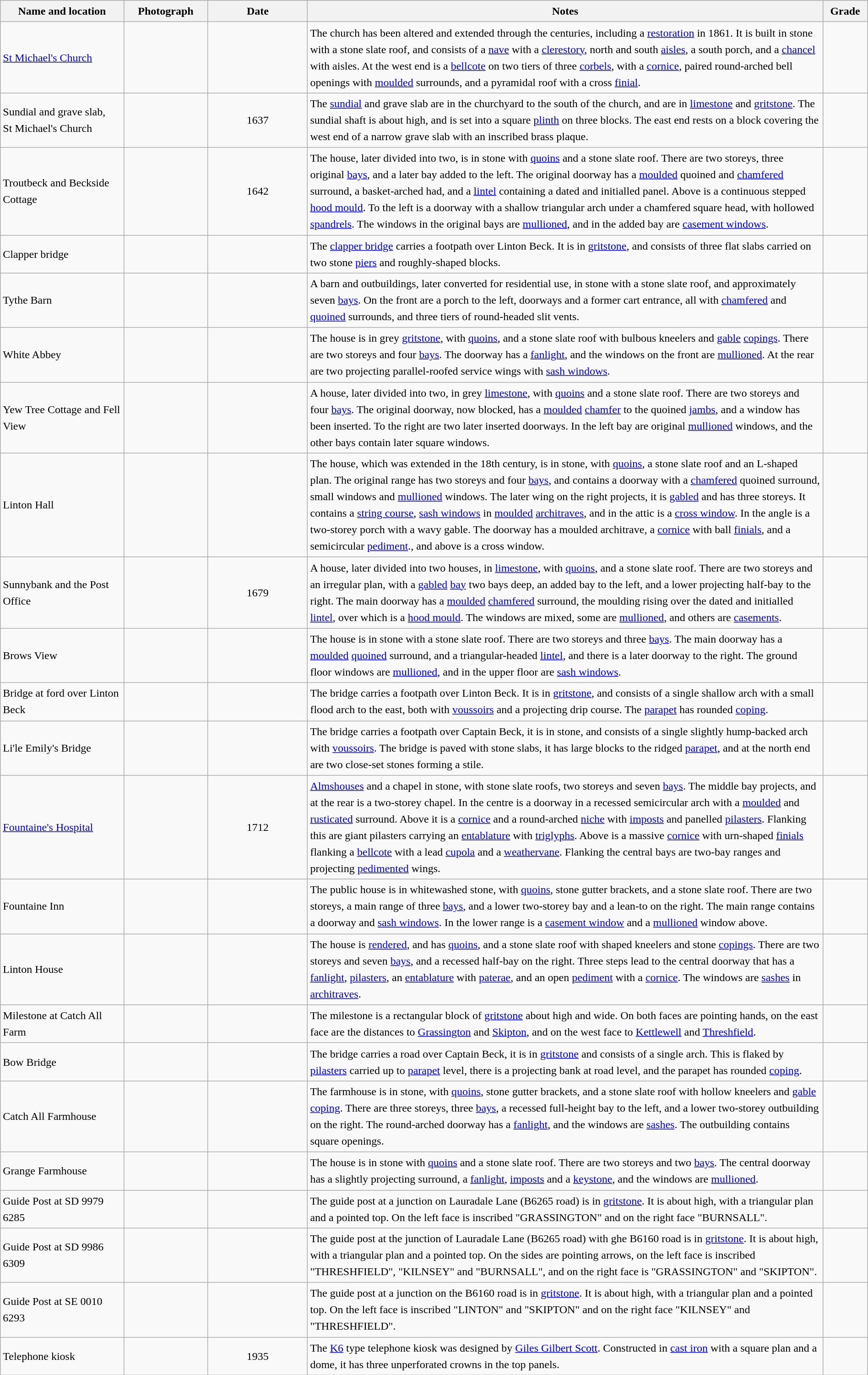<table class="wikitable sortable plainrowheaders" style="width:100%; border:0px; text-align:left; line-height:150%">
<tr>
<th scope="col"  style="width:150px">Name and location</th>
<th scope="col"  style="width:100px" class="unsortable">Photograph</th>
<th scope="col"  style="width:120px">Date</th>
<th scope="col"  style="width:650px" class="unsortable">Notes</th>
<th scope="col"  style="width:50px">Grade</th>
</tr>
<tr>
<td><a href='#'>St Michael's Church</a><br><small></small></td>
<td></td>
<td align="center"></td>
<td>The church has been altered and extended through the centuries, including a <a href='#'>restoration</a> in 1861.  It is built in stone with a stone slate roof, and consists of a <a href='#'>nave</a> with a <a href='#'>clerestory</a>, north and south <a href='#'>aisles</a>, a south porch, and a <a href='#'>chancel</a> with aisles. At the west end is a <a href='#'>bellcote</a> on two tiers of three <a href='#'>corbels</a>, with a <a href='#'>cornice</a>, paired round-arched bell openings with <a href='#'>moulded</a> surrounds, and a pyramidal roof with a cross <a href='#'>finial</a>.</td>
<td align="center" ></td>
</tr>
<tr>
<td>Sundial and grave slab,<br>St Michael's Church<br><small></small></td>
<td></td>
<td align="center">1637</td>
<td>The <a href='#'>sundial</a> and grave slab are in the churchyard to the south of the church, and are in <a href='#'>limestone</a> and <a href='#'>gritstone</a>. The sundial shaft is about  high, and is set into a square <a href='#'>plinth</a> on three blocks. The east end rests on a block covering the west end of a narrow grave slab with an inscribed brass plaque.</td>
<td align="center" ></td>
</tr>
<tr>
<td>Troutbeck and Beckside Cottage<br><small></small></td>
<td></td>
<td align="center">1642</td>
<td>The house, later divided into two, is in stone with <a href='#'>quoins</a> and a stone slate roof. There are two storeys, three original <a href='#'>bays</a>, and a later bay added to the left. The original doorway has a <a href='#'>moulded</a> quoined and <a href='#'>chamfered</a> surround, a basket-arched had, and a <a href='#'>lintel</a> containing a dated and initialled panel. Above is a continuous stepped <a href='#'>hood mould</a>. To the left is a doorway with a shallow triangular arch under a chamfered square head, with hollowed <a href='#'>spandrels</a>. The windows in the original bays are <a href='#'>mullioned</a>, and in the added bay are <a href='#'>casement windows</a>.</td>
<td align="center" ></td>
</tr>
<tr>
<td>Clapper bridge<br><small></small></td>
<td></td>
<td align="center"></td>
<td>The <a href='#'>clapper bridge</a> carries a footpath over Linton Beck. It is in <a href='#'>gritstone</a>, and consists of three flat slabs carried on two stone <a href='#'>piers</a> and roughly-shaped blocks.</td>
<td align="center" ></td>
</tr>
<tr>
<td>Tythe Barn<br><small></small></td>
<td></td>
<td align="center"></td>
<td>A barn and outbuildings, later converted for residential use, in stone with a stone slate roof, and approximately seven <a href='#'>bays</a>. On the front are a porch to the left, doorways and a former cart entrance, all with <a href='#'>chamfered</a> and <a href='#'>quoined</a> surrounds, and three tiers of round-headed slit vents.</td>
<td align="center" ></td>
</tr>
<tr>
<td>White Abbey<br><small></small></td>
<td></td>
<td align="center"></td>
<td>The house is in grey <a href='#'>gritstone</a>, with <a href='#'>quoins</a>, and a stone slate roof with bulbous kneelers and <a href='#'>gable</a> <a href='#'>copings</a>. There are two storeys and four <a href='#'>bays</a>. The doorway has a <a href='#'>fanlight</a>, and the windows on the front are <a href='#'>mullioned</a>. At the rear are two projecting parallel-roofed service wings with <a href='#'>sash windows</a>.</td>
<td align="center" ></td>
</tr>
<tr>
<td>Yew Tree Cottage and Fell View<br><small></small></td>
<td></td>
<td align="center"></td>
<td>A house, later divided into two, in grey <a href='#'>limestone</a>, with <a href='#'>quoins</a> and a stone slate roof. There are two storeys and four <a href='#'>bays</a>. The original doorway, now blocked, has a <a href='#'>moulded</a> <a href='#'>chamfer</a> to the quoined <a href='#'>jambs</a>, and a window has been inserted. To the right are two later inserted doorways. In the left bay are original <a href='#'>mullioned</a> windows, and the other bays contain later square windows.</td>
<td align="center" ></td>
</tr>
<tr>
<td>Linton Hall<br><small></small></td>
<td></td>
<td align="center"></td>
<td>The house, which was extended in the 18th century, is in stone, with <a href='#'>quoins</a>, a stone slate roof and an L-shaped plan. The original range has two storeys and four <a href='#'>bays</a>, and contains a doorway with a <a href='#'>chamfered</a> quoined surround, small windows and <a href='#'>mullioned</a> windows. The later wing on the right projects, it is <a href='#'>gabled</a> and has three storeys. It contains a <a href='#'>string course</a>, <a href='#'>sash windows</a> in <a href='#'>moulded</a> <a href='#'>architraves</a>, and in the attic is a <a href='#'>cross window</a>. In the angle is a two-storey porch with a wavy gable. The doorway has a moulded architrave, a <a href='#'>cornice</a> with ball <a href='#'>finials</a>, and a semicircular <a href='#'>pediment</a>., and above is a cross window.</td>
<td align="center" ></td>
</tr>
<tr>
<td>Sunnybank and the Post Office<br><small></small></td>
<td></td>
<td align="center">1679</td>
<td>A house, later divided into two houses, in <a href='#'>limestone</a>, with <a href='#'>quoins</a>, and a stone slate roof. There are two storeys and an irregular plan, with a <a href='#'>gabled</a> <a href='#'>bay</a> two bays deep, an added bay to the left, and a lower projecting half-bay to the right. The main doorway has a <a href='#'>moulded</a> <a href='#'>chamfered</a> surround, the moulding rising over the dated and initialled <a href='#'>lintel</a>, over which is a <a href='#'>hood mould</a>. The windows are mixed, some are <a href='#'>mullioned</a>, and others are <a href='#'>casements</a>.</td>
<td align="center" ></td>
</tr>
<tr>
<td>Brows View<br><small></small></td>
<td></td>
<td align="center"></td>
<td>The house is in stone with a stone slate roof. There are two storeys and three <a href='#'>bays</a>. The main doorway has a <a href='#'>moulded</a> <a href='#'>quoined</a> surround, and a triangular-headed <a href='#'>lintel</a>, and there is a later doorway to the right. The ground floor windows are <a href='#'>mullioned</a>, and in the upper floor are <a href='#'>sash windows</a>.</td>
<td align="center" ></td>
</tr>
<tr>
<td>Bridge at ford over Linton Beck<br><small></small></td>
<td></td>
<td align="center"></td>
<td>The bridge carries a footpath over Linton Beck. It is in <a href='#'>gritstone</a>, and consists of a single shallow arch with a small flood arch to the east, both with <a href='#'>voussoirs</a> and a projecting drip course. The <a href='#'>parapet</a> has rounded <a href='#'>coping</a>.</td>
<td align="center" ></td>
</tr>
<tr>
<td>Li'le Emily's Bridge<br><small></small></td>
<td></td>
<td align="center"></td>
<td>The bridge carries a footpath over Captain Beck, it is in stone, and consists of a single slightly hump-backed arch with <a href='#'>voussoirs</a>. The bridge is paved with stone slabs, it has large blocks to the ridged <a href='#'>parapet</a>, and at the north end are two close-set stones forming a stile.</td>
<td align="center" ></td>
</tr>
<tr>
<td><a href='#'>Fountaine's Hospital</a><br><small></small></td>
<td></td>
<td align="center">1712</td>
<td><a href='#'>Almshouses</a> and a chapel in stone, with stone slate roofs, two storeys and seven <a href='#'>bays</a>. The middle bay projects, and at the rear is a two-storey chapel. In the centre is a doorway in a recessed semicircular arch with a <a href='#'>moulded</a> and <a href='#'>rusticated</a> surround. Above it is a <a href='#'>cornice</a> and a round-arched <a href='#'>niche</a> with <a href='#'>imposts</a> and panelled <a href='#'>pilasters</a>. Flanking this are giant pilasters carrying an <a href='#'>entablature</a> with <a href='#'>triglyphs</a>. Above is a massive <a href='#'>cornice</a> with urn-shaped <a href='#'>finials</a> flanking a <a href='#'>bellcote</a> with a lead <a href='#'>cupola</a> and a <a href='#'>weathervane</a>. Flanking the central bays are two-bay ranges and projecting <a href='#'>pedimented</a> wings.</td>
<td align="center" ></td>
</tr>
<tr>
<td>Fountaine Inn<br><small></small></td>
<td></td>
<td align="center"></td>
<td>The public house is in whitewashed stone, with <a href='#'>quoins</a>, stone gutter brackets, and a stone slate roof. There are two storeys, a main range of three <a href='#'>bays</a>, and a lower two-storey bay and a lean-to on the right. The main range contains a doorway and <a href='#'>sash windows</a>. In the lower range is a <a href='#'>casement window</a> and a <a href='#'>mullioned</a> window above.</td>
<td align="center" ></td>
</tr>
<tr>
<td>Linton House<br><small></small></td>
<td></td>
<td align="center"></td>
<td>The house is <a href='#'>rendered</a>, and has <a href='#'>quoins</a>, and a stone slate roof with shaped kneelers and stone <a href='#'>copings</a>. There are two storeys and seven <a href='#'>bays</a>, and a recessed half-bay on the right. Three steps lead to the central doorway that has a <a href='#'>fanlight</a>, <a href='#'>pilasters</a>, an <a href='#'>entablature</a> with <a href='#'>paterae</a>, and an open <a href='#'>pediment</a> with a <a href='#'>cornice</a>. The windows are <a href='#'>sashes</a> in <a href='#'>architraves</a>.</td>
<td align="center" ></td>
</tr>
<tr>
<td>Milestone at Catch All Farm<br><small></small></td>
<td></td>
<td align="center"></td>
<td>The milestone is a rectangular block of <a href='#'>gritstone</a> about  high and  wide. On both faces are pointing hands, on the east face are the distances to <a href='#'>Grassington</a> and <a href='#'>Skipton</a>, and on the west face to <a href='#'>Kettlewell</a> and <a href='#'>Threshfield</a>.</td>
<td align="center" ></td>
</tr>
<tr>
<td>Bow Bridge<br><small></small></td>
<td></td>
<td align="center"></td>
<td>The bridge carries a road over Captain Beck, it is in <a href='#'>gritstone</a> and consists of a single arch. This is flaked by <a href='#'>pilasters</a> carried up to <a href='#'>parapet</a> level, there is a projecting bank at road level, and the parapet has rounded <a href='#'>coping</a>.</td>
<td align="center" ></td>
</tr>
<tr>
<td>Catch All Farmhouse<br><small></small></td>
<td></td>
<td align="center"></td>
<td>The farmhouse is in stone, with <a href='#'>quoins</a>, stone gutter brackets, and a stone slate roof with hollow kneelers and <a href='#'>gable</a> <a href='#'>coping</a>. There are three storeys, three <a href='#'>bays</a>, a recessed full-height bay to the left, and a lower two-storey outbuilding on the right. The round-arched doorway has a <a href='#'>fanlight</a>, and the windows are <a href='#'>sashes</a>. The outbuilding contains square openings.</td>
<td align="center" ></td>
</tr>
<tr>
<td>Grange Farmhouse<br><small></small></td>
<td></td>
<td align="center"></td>
<td>The house is in stone with <a href='#'>quoins</a> and a stone slate roof. There are two storeys and two <a href='#'>bays</a>. The central doorway has a slightly projecting surround, a <a href='#'>fanlight</a>, <a href='#'>imposts</a> and a <a href='#'>keystone</a>, and the windows are <a href='#'>mullioned</a>.</td>
<td align="center" ></td>
</tr>
<tr>
<td>Guide Post at SD 9979 6285<br><small></small></td>
<td></td>
<td align="center"></td>
<td>The guide post at a junction on Lauradale Lane (B6265 road) is in <a href='#'>gritstone</a>. It is about  high, with a triangular plan and a pointed top. On the left face is inscribed "GRASSINGTON" and on the right face "BURNSALL".</td>
<td align="center" ></td>
</tr>
<tr>
<td>Guide Post at SD 9986 6309<br><small></small></td>
<td></td>
<td align="center"></td>
<td>The guide post at the junction of Lauradale Lane (B6265 road) with ghe B6160 road is in <a href='#'>gritstone</a>. It is about  high, with a triangular plan and a pointed top. On the sides are pointing arrows, on the left face is inscribed "THRESHFIELD", "KILNSEY" and "BURNSALL", and on the right face is "GRASSINGTON" and "SKIPTON".</td>
<td align="center" ></td>
</tr>
<tr>
<td>Guide Post at SE 0010 6293<br><small></small></td>
<td></td>
<td align="center"></td>
<td>The guide post at a junction on the B6160 road is in <a href='#'>gritstone</a>. It is about  high, with a triangular plan and a pointed top. On the left face is inscribed "LINTON" and "SKIPTON" and on the right face "KILNSEY" and "THRESHFIELD".</td>
<td align="center" ></td>
</tr>
<tr>
<td>Telephone kiosk<br><small></small></td>
<td></td>
<td align="center">1935</td>
<td>The <a href='#'>K6</a> type telephone kiosk was designed by <a href='#'>Giles Gilbert Scott</a>.  Constructed in <a href='#'>cast iron</a> with a square plan and a dome, it has three unperforated crowns in the top panels.</td>
<td align="center" ></td>
</tr>
<tr>
</tr>
</table>
